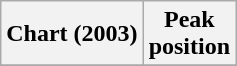<table class="wikitable plainrowheaders" style="text-align:center">
<tr>
<th>Chart (2003)</th>
<th>Peak<br>position</th>
</tr>
<tr>
</tr>
</table>
